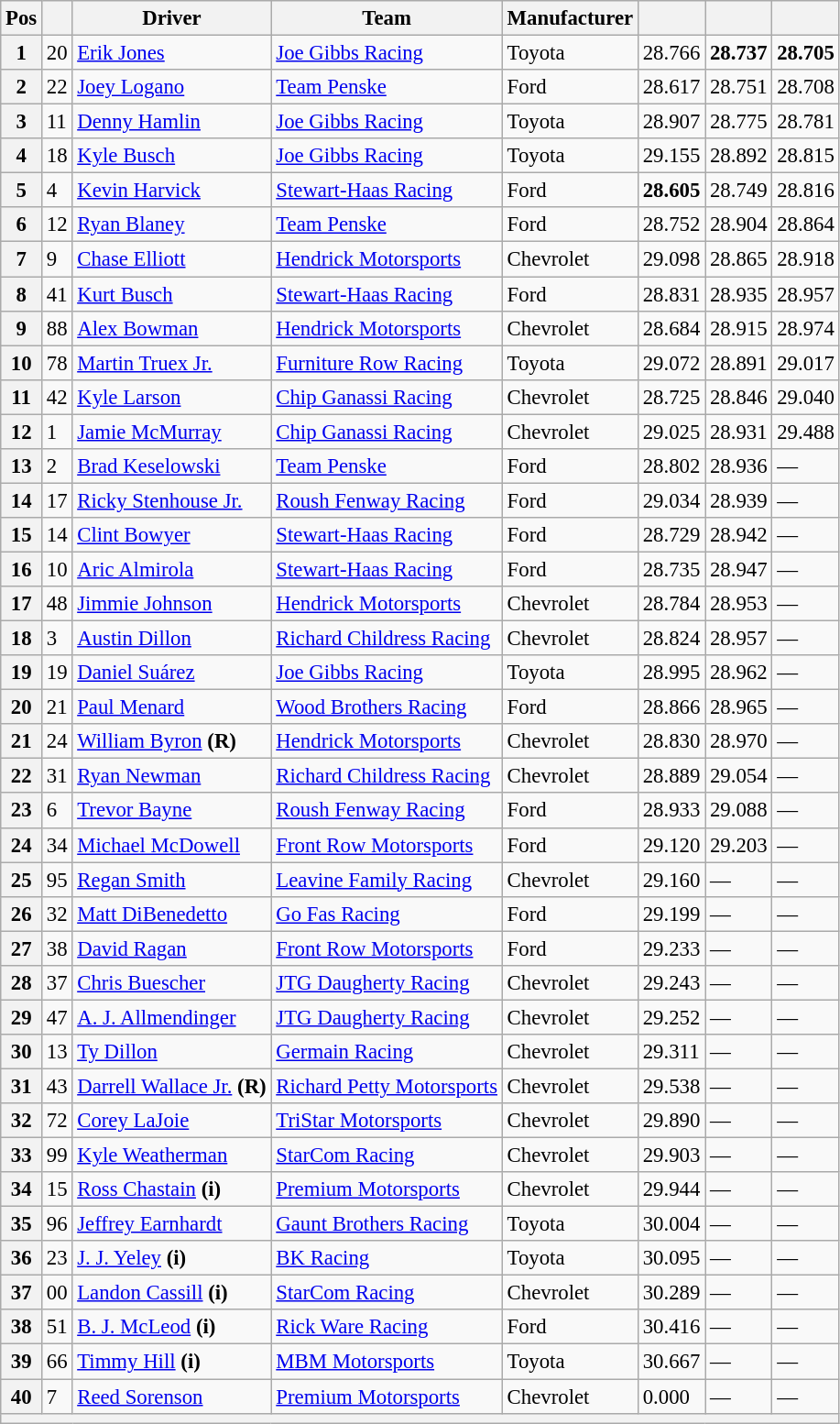<table class="wikitable" style="font-size:95%">
<tr>
<th>Pos</th>
<th></th>
<th>Driver</th>
<th>Team</th>
<th>Manufacturer</th>
<th></th>
<th></th>
<th></th>
</tr>
<tr>
<th>1</th>
<td>20</td>
<td><a href='#'>Erik Jones</a></td>
<td><a href='#'>Joe Gibbs Racing</a></td>
<td>Toyota</td>
<td>28.766</td>
<td><strong>28.737</strong></td>
<td><strong>28.705</strong></td>
</tr>
<tr>
<th>2</th>
<td>22</td>
<td><a href='#'>Joey Logano</a></td>
<td><a href='#'>Team Penske</a></td>
<td>Ford</td>
<td>28.617</td>
<td>28.751</td>
<td>28.708</td>
</tr>
<tr>
<th>3</th>
<td>11</td>
<td><a href='#'>Denny Hamlin</a></td>
<td><a href='#'>Joe Gibbs Racing</a></td>
<td>Toyota</td>
<td>28.907</td>
<td>28.775</td>
<td>28.781</td>
</tr>
<tr>
<th>4</th>
<td>18</td>
<td><a href='#'>Kyle Busch</a></td>
<td><a href='#'>Joe Gibbs Racing</a></td>
<td>Toyota</td>
<td>29.155</td>
<td>28.892</td>
<td>28.815</td>
</tr>
<tr>
<th>5</th>
<td>4</td>
<td><a href='#'>Kevin Harvick</a></td>
<td><a href='#'>Stewart-Haas Racing</a></td>
<td>Ford</td>
<td><strong>28.605</strong></td>
<td>28.749</td>
<td>28.816</td>
</tr>
<tr>
<th>6</th>
<td>12</td>
<td><a href='#'>Ryan Blaney</a></td>
<td><a href='#'>Team Penske</a></td>
<td>Ford</td>
<td>28.752</td>
<td>28.904</td>
<td>28.864</td>
</tr>
<tr>
<th>7</th>
<td>9</td>
<td><a href='#'>Chase Elliott</a></td>
<td><a href='#'>Hendrick Motorsports</a></td>
<td>Chevrolet</td>
<td>29.098</td>
<td>28.865</td>
<td>28.918</td>
</tr>
<tr>
<th>8</th>
<td>41</td>
<td><a href='#'>Kurt Busch</a></td>
<td><a href='#'>Stewart-Haas Racing</a></td>
<td>Ford</td>
<td>28.831</td>
<td>28.935</td>
<td>28.957</td>
</tr>
<tr>
<th>9</th>
<td>88</td>
<td><a href='#'>Alex Bowman</a></td>
<td><a href='#'>Hendrick Motorsports</a></td>
<td>Chevrolet</td>
<td>28.684</td>
<td>28.915</td>
<td>28.974</td>
</tr>
<tr>
<th>10</th>
<td>78</td>
<td><a href='#'>Martin Truex Jr.</a></td>
<td><a href='#'>Furniture Row Racing</a></td>
<td>Toyota</td>
<td>29.072</td>
<td>28.891</td>
<td>29.017</td>
</tr>
<tr>
<th>11</th>
<td>42</td>
<td><a href='#'>Kyle Larson</a></td>
<td><a href='#'>Chip Ganassi Racing</a></td>
<td>Chevrolet</td>
<td>28.725</td>
<td>28.846</td>
<td>29.040</td>
</tr>
<tr>
<th>12</th>
<td>1</td>
<td><a href='#'>Jamie McMurray</a></td>
<td><a href='#'>Chip Ganassi Racing</a></td>
<td>Chevrolet</td>
<td>29.025</td>
<td>28.931</td>
<td>29.488</td>
</tr>
<tr>
<th>13</th>
<td>2</td>
<td><a href='#'>Brad Keselowski</a></td>
<td><a href='#'>Team Penske</a></td>
<td>Ford</td>
<td>28.802</td>
<td>28.936</td>
<td>—</td>
</tr>
<tr>
<th>14</th>
<td>17</td>
<td><a href='#'>Ricky Stenhouse Jr.</a></td>
<td><a href='#'>Roush Fenway Racing</a></td>
<td>Ford</td>
<td>29.034</td>
<td>28.939</td>
<td>—</td>
</tr>
<tr>
<th>15</th>
<td>14</td>
<td><a href='#'>Clint Bowyer</a></td>
<td><a href='#'>Stewart-Haas Racing</a></td>
<td>Ford</td>
<td>28.729</td>
<td>28.942</td>
<td>—</td>
</tr>
<tr>
<th>16</th>
<td>10</td>
<td><a href='#'>Aric Almirola</a></td>
<td><a href='#'>Stewart-Haas Racing</a></td>
<td>Ford</td>
<td>28.735</td>
<td>28.947</td>
<td>—</td>
</tr>
<tr>
<th>17</th>
<td>48</td>
<td><a href='#'>Jimmie Johnson</a></td>
<td><a href='#'>Hendrick Motorsports</a></td>
<td>Chevrolet</td>
<td>28.784</td>
<td>28.953</td>
<td>—</td>
</tr>
<tr>
<th>18</th>
<td>3</td>
<td><a href='#'>Austin Dillon</a></td>
<td><a href='#'>Richard Childress Racing</a></td>
<td>Chevrolet</td>
<td>28.824</td>
<td>28.957</td>
<td>—</td>
</tr>
<tr>
<th>19</th>
<td>19</td>
<td><a href='#'>Daniel Suárez</a></td>
<td><a href='#'>Joe Gibbs Racing</a></td>
<td>Toyota</td>
<td>28.995</td>
<td>28.962</td>
<td>—</td>
</tr>
<tr>
<th>20</th>
<td>21</td>
<td><a href='#'>Paul Menard</a></td>
<td><a href='#'>Wood Brothers Racing</a></td>
<td>Ford</td>
<td>28.866</td>
<td>28.965</td>
<td>—</td>
</tr>
<tr>
<th>21</th>
<td>24</td>
<td><a href='#'>William Byron</a> <strong>(R)</strong></td>
<td><a href='#'>Hendrick Motorsports</a></td>
<td>Chevrolet</td>
<td>28.830</td>
<td>28.970</td>
<td>—</td>
</tr>
<tr>
<th>22</th>
<td>31</td>
<td><a href='#'>Ryan Newman</a></td>
<td><a href='#'>Richard Childress Racing</a></td>
<td>Chevrolet</td>
<td>28.889</td>
<td>29.054</td>
<td>—</td>
</tr>
<tr>
<th>23</th>
<td>6</td>
<td><a href='#'>Trevor Bayne</a></td>
<td><a href='#'>Roush Fenway Racing</a></td>
<td>Ford</td>
<td>28.933</td>
<td>29.088</td>
<td>—</td>
</tr>
<tr>
<th>24</th>
<td>34</td>
<td><a href='#'>Michael McDowell</a></td>
<td><a href='#'>Front Row Motorsports</a></td>
<td>Ford</td>
<td>29.120</td>
<td>29.203</td>
<td>—</td>
</tr>
<tr>
<th>25</th>
<td>95</td>
<td><a href='#'>Regan Smith</a></td>
<td><a href='#'>Leavine Family Racing</a></td>
<td>Chevrolet</td>
<td>29.160</td>
<td>—</td>
<td>—</td>
</tr>
<tr>
<th>26</th>
<td>32</td>
<td><a href='#'>Matt DiBenedetto</a></td>
<td><a href='#'>Go Fas Racing</a></td>
<td>Ford</td>
<td>29.199</td>
<td>—</td>
<td>—</td>
</tr>
<tr>
<th>27</th>
<td>38</td>
<td><a href='#'>David Ragan</a></td>
<td><a href='#'>Front Row Motorsports</a></td>
<td>Ford</td>
<td>29.233</td>
<td>—</td>
<td>—</td>
</tr>
<tr>
<th>28</th>
<td>37</td>
<td><a href='#'>Chris Buescher</a></td>
<td><a href='#'>JTG Daugherty Racing</a></td>
<td>Chevrolet</td>
<td>29.243</td>
<td>—</td>
<td>—</td>
</tr>
<tr>
<th>29</th>
<td>47</td>
<td><a href='#'>A. J. Allmendinger</a></td>
<td><a href='#'>JTG Daugherty Racing</a></td>
<td>Chevrolet</td>
<td>29.252</td>
<td>—</td>
<td>—</td>
</tr>
<tr>
<th>30</th>
<td>13</td>
<td><a href='#'>Ty Dillon</a></td>
<td><a href='#'>Germain Racing</a></td>
<td>Chevrolet</td>
<td>29.311</td>
<td>—</td>
<td>—</td>
</tr>
<tr>
<th>31</th>
<td>43</td>
<td><a href='#'>Darrell Wallace Jr.</a> <strong>(R)</strong></td>
<td><a href='#'>Richard Petty Motorsports</a></td>
<td>Chevrolet</td>
<td>29.538</td>
<td>—</td>
<td>—</td>
</tr>
<tr>
<th>32</th>
<td>72</td>
<td><a href='#'>Corey LaJoie</a></td>
<td><a href='#'>TriStar Motorsports</a></td>
<td>Chevrolet</td>
<td>29.890</td>
<td>—</td>
<td>—</td>
</tr>
<tr>
<th>33</th>
<td>99</td>
<td><a href='#'>Kyle Weatherman</a></td>
<td><a href='#'>StarCom Racing</a></td>
<td>Chevrolet</td>
<td>29.903</td>
<td>—</td>
<td>—</td>
</tr>
<tr>
<th>34</th>
<td>15</td>
<td><a href='#'>Ross Chastain</a> <strong>(i)</strong></td>
<td><a href='#'>Premium Motorsports</a></td>
<td>Chevrolet</td>
<td>29.944</td>
<td>—</td>
<td>—</td>
</tr>
<tr>
<th>35</th>
<td>96</td>
<td><a href='#'>Jeffrey Earnhardt</a></td>
<td><a href='#'>Gaunt Brothers Racing</a></td>
<td>Toyota</td>
<td>30.004</td>
<td>—</td>
<td>—</td>
</tr>
<tr>
<th>36</th>
<td>23</td>
<td><a href='#'>J. J. Yeley</a> <strong>(i)</strong></td>
<td><a href='#'>BK Racing</a></td>
<td>Toyota</td>
<td>30.095</td>
<td>—</td>
<td>—</td>
</tr>
<tr>
<th>37</th>
<td>00</td>
<td><a href='#'>Landon Cassill</a> <strong>(i)</strong></td>
<td><a href='#'>StarCom Racing</a></td>
<td>Chevrolet</td>
<td>30.289</td>
<td>—</td>
<td>—</td>
</tr>
<tr>
<th>38</th>
<td>51</td>
<td><a href='#'>B. J. McLeod</a> <strong>(i)</strong></td>
<td><a href='#'>Rick Ware Racing</a></td>
<td>Ford</td>
<td>30.416</td>
<td>—</td>
<td>—</td>
</tr>
<tr>
<th>39</th>
<td>66</td>
<td><a href='#'>Timmy Hill</a> <strong>(i)</strong></td>
<td><a href='#'>MBM Motorsports</a></td>
<td>Toyota</td>
<td>30.667</td>
<td>—</td>
<td>—</td>
</tr>
<tr>
<th>40</th>
<td>7</td>
<td><a href='#'>Reed Sorenson</a></td>
<td><a href='#'>Premium Motorsports</a></td>
<td>Chevrolet</td>
<td>0.000</td>
<td>—</td>
<td>—</td>
</tr>
<tr>
<th colspan="8"></th>
</tr>
</table>
